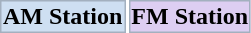<table>
<tr>
<th style="border: 1px solid #a3b0bf; cellpadding="2"; margin: auto" bgcolor="#cedff2">AM Station</th>
<th style="border: 1px solid #a3b0bf; cellpadding="2"; margin: auto" bgcolor="#ddcef2">FM Station</th>
</tr>
</table>
